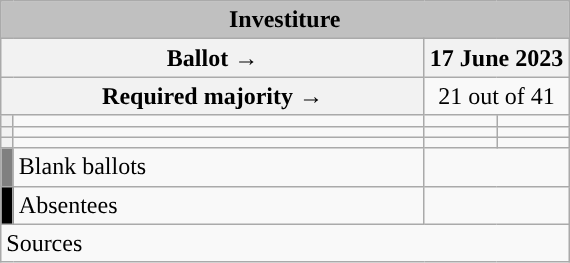<table class="wikitable" style="text-align:center;">
<tr>
<td colspan="8" align="center" bgcolor="#C0C0C0"><strong>Investiture</strong></td>
</tr>
<tr>
<th colspan="2" width="275px">Ballot →</th>
<th colspan="2">17 June 2023</th>
</tr>
<tr>
<th colspan="2">Required majority →</th>
<td colspan="2">21 out of 41</td>
</tr>
<tr>
<th width="1px" style="background:"></th>
<td align="left"></td>
<td></td>
<td></td>
</tr>
<tr>
<th style="color:inherit;background:"></th>
<td align="left"></td>
<td></td>
<td></td>
</tr>
<tr>
<th style="color:inherit;background:"></th>
<td align="left"></td>
<td></td>
<td></td>
</tr>
<tr>
<th style="color:inherit;background:gray;"></th>
<td align="left">Blank ballots</td>
<td colspan="2"></td>
</tr>
<tr>
<th style="color:inherit;background:black;"></th>
<td align="left">Absentees</td>
<td colspan="2"></td>
</tr>
<tr>
<td align="left" colspan="4">Sources</td>
</tr>
</table>
